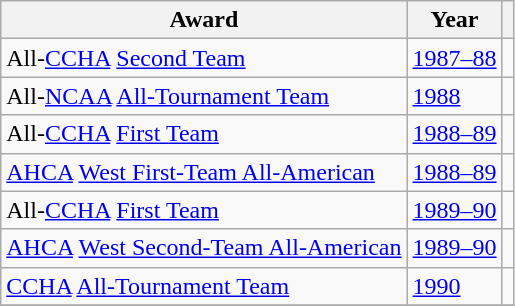<table class="wikitable">
<tr>
<th>Award</th>
<th>Year</th>
<th></th>
</tr>
<tr>
<td>All-<a href='#'>CCHA</a> <a href='#'>Second Team</a></td>
<td><a href='#'>1987–88</a></td>
<td></td>
</tr>
<tr>
<td>All-<a href='#'>NCAA</a> <a href='#'>All-Tournament Team</a></td>
<td><a href='#'>1988</a></td>
<td></td>
</tr>
<tr>
<td>All-<a href='#'>CCHA</a> <a href='#'>First Team</a></td>
<td><a href='#'>1988–89</a></td>
<td></td>
</tr>
<tr>
<td><a href='#'>AHCA</a> <a href='#'>West First-Team All-American</a></td>
<td><a href='#'>1988–89</a></td>
<td></td>
</tr>
<tr>
<td>All-<a href='#'>CCHA</a> <a href='#'>First Team</a></td>
<td><a href='#'>1989–90</a></td>
<td></td>
</tr>
<tr>
<td><a href='#'>AHCA</a> <a href='#'>West Second-Team All-American</a></td>
<td><a href='#'>1989–90</a></td>
<td></td>
</tr>
<tr>
<td><a href='#'>CCHA</a> <a href='#'>All-Tournament Team</a></td>
<td><a href='#'>1990</a></td>
<td></td>
</tr>
<tr>
</tr>
</table>
